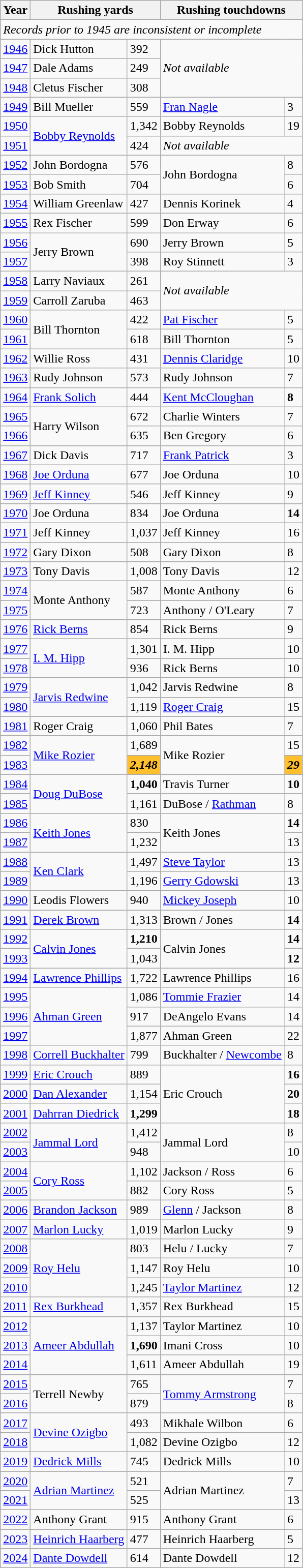<table class=wikitable>
<tr>
<th>Year</th>
<th colspan=2>Rushing yards</th>
<th colspan=2>Rushing touchdowns</th>
</tr>
<tr>
<td colspan=5><em>Records prior to 1945 are inconsistent or incomplete</em></td>
</tr>
<tr>
<td><a href='#'>1946</a></td>
<td>Dick Hutton</td>
<td>392</td>
<td rowspan=3 colspan=2><em>Not available</em></td>
</tr>
<tr>
<td><a href='#'>1947</a></td>
<td>Dale Adams</td>
<td>249</td>
</tr>
<tr>
<td><a href='#'>1948</a></td>
<td>Cletus Fischer</td>
<td>308</td>
</tr>
<tr>
<td><a href='#'>1949</a></td>
<td>Bill Mueller</td>
<td>559</td>
<td><a href='#'>Fran Nagle</a></td>
<td>3</td>
</tr>
<tr>
<td><a href='#'>1950</a></td>
<td rowspan=2><a href='#'>Bobby Reynolds</a></td>
<td>1,342</td>
<td>Bobby Reynolds</td>
<td>19</td>
</tr>
<tr>
<td><a href='#'>1951</a></td>
<td>424</td>
<td colspan=2><em>Not available</em></td>
</tr>
<tr>
<td><a href='#'>1952</a></td>
<td>John Bordogna</td>
<td>576</td>
<td rowspan=2>John Bordogna</td>
<td>8</td>
</tr>
<tr>
<td><a href='#'>1953</a></td>
<td>Bob Smith</td>
<td>704</td>
<td>6</td>
</tr>
<tr>
<td><a href='#'>1954</a></td>
<td>William Greenlaw</td>
<td>427</td>
<td>Dennis Korinek</td>
<td>4</td>
</tr>
<tr>
<td><a href='#'>1955</a></td>
<td>Rex Fischer</td>
<td>599</td>
<td>Don Erway</td>
<td>6</td>
</tr>
<tr>
<td><a href='#'>1956</a></td>
<td rowspan=2>Jerry Brown</td>
<td>690</td>
<td>Jerry Brown</td>
<td>5</td>
</tr>
<tr>
<td><a href='#'>1957</a></td>
<td>398</td>
<td>Roy Stinnett</td>
<td>3</td>
</tr>
<tr>
<td><a href='#'>1958</a></td>
<td>Larry Naviaux</td>
<td>261</td>
<td rowspan=2 colspan=2><em>Not available</em></td>
</tr>
<tr>
<td><a href='#'>1959</a></td>
<td>Carroll Zaruba</td>
<td>463</td>
</tr>
<tr>
<td><a href='#'>1960</a></td>
<td rowspan=2>Bill Thornton</td>
<td>422</td>
<td><a href='#'>Pat Fischer</a></td>
<td>5</td>
</tr>
<tr>
<td><a href='#'>1961</a></td>
<td>618</td>
<td>Bill Thornton</td>
<td>5</td>
</tr>
<tr>
<td><a href='#'>1962</a></td>
<td>Willie Ross</td>
<td>431</td>
<td><a href='#'>Dennis Claridge</a></td>
<td>10</td>
</tr>
<tr>
<td><a href='#'>1963</a></td>
<td>Rudy Johnson</td>
<td>573</td>
<td>Rudy Johnson</td>
<td>7</td>
</tr>
<tr>
<td><a href='#'>1964</a></td>
<td><a href='#'>Frank Solich</a></td>
<td>444</td>
<td><a href='#'>Kent McCloughan</a></td>
<td><strong>8</strong></td>
</tr>
<tr>
<td><a href='#'>1965</a></td>
<td rowspan=2>Harry Wilson</td>
<td>672</td>
<td>Charlie Winters</td>
<td>7</td>
</tr>
<tr>
<td><a href='#'>1966</a></td>
<td>635</td>
<td>Ben Gregory</td>
<td>6</td>
</tr>
<tr>
<td><a href='#'>1967</a></td>
<td>Dick Davis</td>
<td>717</td>
<td><a href='#'>Frank Patrick</a></td>
<td>3</td>
</tr>
<tr>
<td><a href='#'>1968</a></td>
<td><a href='#'>Joe Orduna</a></td>
<td>677</td>
<td>Joe Orduna</td>
<td>10</td>
</tr>
<tr>
<td><a href='#'>1969</a></td>
<td><a href='#'>Jeff Kinney</a></td>
<td>546</td>
<td>Jeff Kinney</td>
<td>9</td>
</tr>
<tr>
<td><a href='#'>1970</a></td>
<td>Joe Orduna</td>
<td>834</td>
<td>Joe Orduna</td>
<td><strong>14</strong></td>
</tr>
<tr>
<td><a href='#'>1971</a></td>
<td>Jeff Kinney</td>
<td>1,037</td>
<td>Jeff Kinney</td>
<td>16</td>
</tr>
<tr>
<td><a href='#'>1972</a></td>
<td>Gary Dixon</td>
<td>508</td>
<td>Gary Dixon</td>
<td>8</td>
</tr>
<tr>
<td><a href='#'>1973</a></td>
<td>Tony Davis</td>
<td>1,008</td>
<td>Tony Davis</td>
<td>12</td>
</tr>
<tr>
<td><a href='#'>1974</a></td>
<td rowspan=2>Monte Anthony</td>
<td>587</td>
<td>Monte Anthony</td>
<td>6</td>
</tr>
<tr>
<td><a href='#'>1975</a></td>
<td>723</td>
<td>Anthony / O'Leary</td>
<td>7</td>
</tr>
<tr>
<td><a href='#'>1976</a></td>
<td><a href='#'>Rick Berns</a></td>
<td>854</td>
<td>Rick Berns</td>
<td>9</td>
</tr>
<tr>
<td><a href='#'>1977</a></td>
<td rowspan=2><a href='#'>I. M. Hipp</a></td>
<td>1,301</td>
<td>I. M. Hipp</td>
<td>10</td>
</tr>
<tr>
<td><a href='#'>1978</a></td>
<td>936</td>
<td>Rick Berns</td>
<td>10</td>
</tr>
<tr>
<td><a href='#'>1979</a></td>
<td rowspan=2><a href='#'>Jarvis Redwine</a></td>
<td>1,042</td>
<td>Jarvis Redwine</td>
<td>8</td>
</tr>
<tr>
<td><a href='#'>1980</a></td>
<td>1,119</td>
<td><a href='#'>Roger Craig</a></td>
<td>15</td>
</tr>
<tr>
<td><a href='#'>1981</a></td>
<td>Roger Craig</td>
<td>1,060</td>
<td>Phil Bates</td>
<td>7</td>
</tr>
<tr>
<td><a href='#'>1982</a></td>
<td rowspan=2><a href='#'>Mike Rozier</a></td>
<td>1,689</td>
<td rowspan=2>Mike Rozier</td>
<td>15</td>
</tr>
<tr>
<td><a href='#'>1983</a></td>
<td bgcolor=ffbf2f><strong><em>2,148</em></strong></td>
<td bgcolor=ffbf2f><strong><em>29</em></strong></td>
</tr>
<tr>
<td><a href='#'>1984</a></td>
<td rowspan=2><a href='#'>Doug DuBose</a></td>
<td><strong>1,040</strong></td>
<td>Travis Turner</td>
<td><strong>10</strong></td>
</tr>
<tr>
<td><a href='#'>1985</a></td>
<td>1,161</td>
<td>DuBose / <a href='#'>Rathman</a></td>
<td>8</td>
</tr>
<tr>
<td><a href='#'>1986</a></td>
<td rowspan=2><a href='#'>Keith Jones</a></td>
<td>830</td>
<td rowspan=2>Keith Jones</td>
<td><strong>14</strong></td>
</tr>
<tr>
<td><a href='#'>1987</a></td>
<td>1,232</td>
<td>13</td>
</tr>
<tr>
<td><a href='#'>1988</a></td>
<td rowspan=2><a href='#'>Ken Clark</a></td>
<td>1,497</td>
<td><a href='#'>Steve Taylor</a></td>
<td>13</td>
</tr>
<tr>
<td><a href='#'>1989</a></td>
<td>1,196</td>
<td><a href='#'>Gerry Gdowski</a></td>
<td>13</td>
</tr>
<tr>
<td><a href='#'>1990</a></td>
<td>Leodis Flowers</td>
<td>940</td>
<td><a href='#'>Mickey Joseph</a></td>
<td>10</td>
</tr>
<tr>
<td><a href='#'>1991</a></td>
<td><a href='#'>Derek Brown</a></td>
<td>1,313</td>
<td>Brown / Jones</td>
<td><strong>14</strong></td>
</tr>
<tr>
<td><a href='#'>1992</a></td>
<td rowspan=2><a href='#'>Calvin Jones</a></td>
<td><strong>1,210</strong></td>
<td rowspan=2>Calvin Jones</td>
<td><strong>14</strong></td>
</tr>
<tr>
<td><a href='#'>1993</a></td>
<td>1,043</td>
<td><strong>12</strong></td>
</tr>
<tr>
<td><a href='#'>1994</a></td>
<td><a href='#'>Lawrence Phillips</a></td>
<td>1,722</td>
<td>Lawrence Phillips</td>
<td>16</td>
</tr>
<tr>
<td><a href='#'>1995</a></td>
<td rowspan=3><a href='#'>Ahman Green</a></td>
<td>1,086</td>
<td><a href='#'>Tommie Frazier</a></td>
<td>14</td>
</tr>
<tr>
<td><a href='#'>1996</a></td>
<td>917</td>
<td>DeAngelo Evans</td>
<td>14</td>
</tr>
<tr>
<td><a href='#'>1997</a></td>
<td>1,877</td>
<td>Ahman Green</td>
<td>22</td>
</tr>
<tr>
<td><a href='#'>1998</a></td>
<td><a href='#'>Correll Buckhalter</a></td>
<td>799</td>
<td>Buckhalter / <a href='#'>Newcombe</a></td>
<td>8</td>
</tr>
<tr>
<td><a href='#'>1999</a></td>
<td><a href='#'>Eric Crouch</a></td>
<td>889</td>
<td rowspan=3>Eric Crouch</td>
<td><strong>16</strong></td>
</tr>
<tr>
<td><a href='#'>2000</a></td>
<td><a href='#'>Dan Alexander</a></td>
<td>1,154</td>
<td><strong>20</strong></td>
</tr>
<tr>
<td><a href='#'>2001</a></td>
<td><a href='#'>Dahrran Diedrick</a></td>
<td><strong>1,299</strong></td>
<td><strong>18</strong></td>
</tr>
<tr>
<td><a href='#'>2002</a></td>
<td rowspan=2><a href='#'>Jammal Lord</a></td>
<td>1,412</td>
<td rowspan=2>Jammal Lord</td>
<td>8</td>
</tr>
<tr>
<td><a href='#'>2003</a></td>
<td>948</td>
<td>10</td>
</tr>
<tr>
<td><a href='#'>2004</a></td>
<td rowspan=2><a href='#'>Cory Ross</a></td>
<td>1,102</td>
<td>Jackson / Ross</td>
<td>6</td>
</tr>
<tr>
<td><a href='#'>2005</a></td>
<td>882</td>
<td>Cory Ross</td>
<td>5</td>
</tr>
<tr>
<td><a href='#'>2006</a></td>
<td><a href='#'>Brandon Jackson</a></td>
<td>989</td>
<td><a href='#'>Glenn</a> / Jackson</td>
<td>8</td>
</tr>
<tr>
<td><a href='#'>2007</a></td>
<td><a href='#'>Marlon Lucky</a></td>
<td>1,019</td>
<td>Marlon Lucky</td>
<td>9</td>
</tr>
<tr>
<td><a href='#'>2008</a></td>
<td rowspan=3><a href='#'>Roy Helu</a></td>
<td>803</td>
<td>Helu / Lucky</td>
<td>7</td>
</tr>
<tr>
<td><a href='#'>2009</a></td>
<td>1,147</td>
<td>Roy Helu</td>
<td>10</td>
</tr>
<tr>
<td><a href='#'>2010</a></td>
<td>1,245</td>
<td><a href='#'>Taylor Martinez</a></td>
<td>12</td>
</tr>
<tr>
<td><a href='#'>2011</a></td>
<td><a href='#'>Rex Burkhead</a></td>
<td>1,357</td>
<td>Rex Burkhead</td>
<td>15</td>
</tr>
<tr>
<td><a href='#'>2012</a></td>
<td rowspan=3><a href='#'>Ameer Abdullah</a></td>
<td>1,137</td>
<td>Taylor Martinez</td>
<td>10</td>
</tr>
<tr>
<td><a href='#'>2013</a></td>
<td><strong>1,690</strong></td>
<td>Imani Cross</td>
<td>10</td>
</tr>
<tr>
<td><a href='#'>2014</a></td>
<td>1,611</td>
<td>Ameer Abdullah</td>
<td>19</td>
</tr>
<tr>
<td><a href='#'>2015</a></td>
<td rowspan=2>Terrell Newby</td>
<td>765</td>
<td rowspan=2><a href='#'>Tommy Armstrong</a></td>
<td>7</td>
</tr>
<tr>
<td><a href='#'>2016</a></td>
<td>879</td>
<td>8</td>
</tr>
<tr>
<td><a href='#'>2017</a></td>
<td rowspan=2><a href='#'>Devine Ozigbo</a></td>
<td>493</td>
<td>Mikhale Wilbon</td>
<td>6</td>
</tr>
<tr>
<td><a href='#'>2018</a></td>
<td>1,082</td>
<td>Devine Ozigbo</td>
<td>12</td>
</tr>
<tr>
<td><a href='#'>2019</a></td>
<td><a href='#'>Dedrick Mills</a></td>
<td>745</td>
<td>Dedrick Mills</td>
<td>10</td>
</tr>
<tr>
<td><a href='#'>2020</a></td>
<td rowspan=2><a href='#'>Adrian Martinez</a></td>
<td>521</td>
<td rowspan=2>Adrian Martinez</td>
<td>7</td>
</tr>
<tr>
<td><a href='#'>2021</a></td>
<td>525</td>
<td>13</td>
</tr>
<tr>
<td><a href='#'>2022</a></td>
<td>Anthony Grant</td>
<td>915</td>
<td>Anthony Grant</td>
<td>6</td>
</tr>
<tr>
<td><a href='#'>2023</a></td>
<td><a href='#'>Heinrich Haarberg</a></td>
<td>477</td>
<td>Heinrich Haarberg</td>
<td>5</td>
</tr>
<tr>
<td><a href='#'>2024</a></td>
<td><a href='#'>Dante Dowdell</a></td>
<td>614</td>
<td>Dante Dowdell</td>
<td>12</td>
</tr>
</table>
